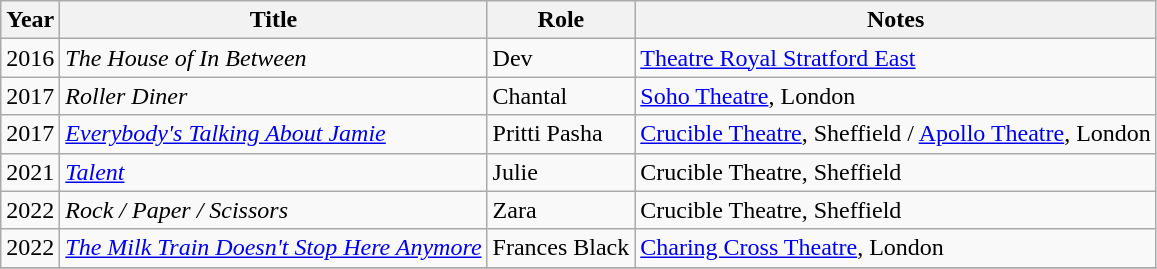<table class="wikitable sortable">
<tr>
<th>Year</th>
<th>Title</th>
<th>Role</th>
<th class="unsortable">Notes</th>
</tr>
<tr>
<td>2016</td>
<td><em>The House of In Between</em></td>
<td>Dev</td>
<td><a href='#'>Theatre Royal Stratford East</a></td>
</tr>
<tr>
<td>2017</td>
<td><em>Roller Diner</em></td>
<td>Chantal</td>
<td><a href='#'>Soho Theatre</a>, London</td>
</tr>
<tr>
<td>2017</td>
<td><em><a href='#'>Everybody's Talking About Jamie</a></em></td>
<td>Pritti Pasha</td>
<td><a href='#'>Crucible Theatre</a>, Sheffield / <a href='#'>Apollo Theatre</a>, London</td>
</tr>
<tr>
<td>2021</td>
<td><em><a href='#'>Talent</a></em></td>
<td>Julie</td>
<td>Crucible Theatre, Sheffield</td>
</tr>
<tr>
<td>2022</td>
<td><em>Rock / Paper / Scissors</em></td>
<td>Zara</td>
<td>Crucible Theatre, Sheffield</td>
</tr>
<tr>
<td>2022</td>
<td><em><a href='#'>The Milk Train Doesn't Stop Here Anymore</a></em></td>
<td>Frances Black</td>
<td><a href='#'>Charing Cross Theatre</a>, London</td>
</tr>
<tr>
</tr>
</table>
